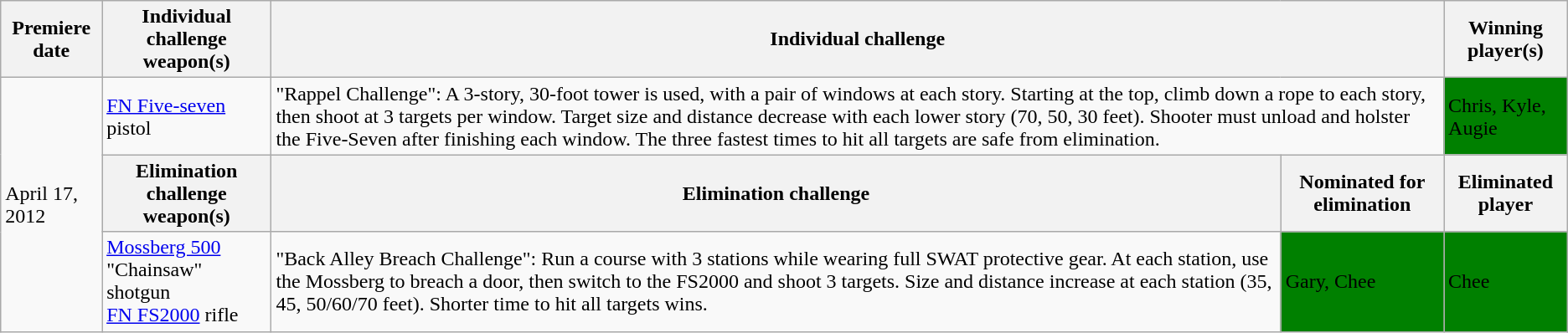<table class="wikitable">
<tr>
<th>Premiere date</th>
<th>Individual challenge weapon(s)</th>
<th colspan="2">Individual challenge</th>
<th>Winning player(s)</th>
</tr>
<tr>
<td rowspan="3">April 17, 2012</td>
<td><a href='#'>FN Five-seven</a> pistol</td>
<td colspan="2">"Rappel Challenge": A 3-story, 30-foot tower is used, with a pair of windows at each story. Starting at the top, climb down a rope to each story, then shoot at 3 targets per window. Target size and distance decrease with each lower story (70, 50, 30 feet). Shooter must unload and holster the Five-Seven after finishing each window. The three fastest times to hit all targets are safe from elimination.</td>
<td bgcolor="green"><span>Chris, Kyle, Augie</span></td>
</tr>
<tr>
<th>Elimination challenge weapon(s)</th>
<th>Elimination challenge</th>
<th>Nominated for elimination</th>
<th>Eliminated player</th>
</tr>
<tr>
<td><a href='#'>Mossberg 500</a> "Chainsaw" shotgun<br><a href='#'>FN FS2000</a> rifle</td>
<td>"Back Alley Breach Challenge": Run a course with 3 stations while wearing full SWAT protective gear. At each station, use the Mossberg to breach a door, then switch to the FS2000 and shoot 3 targets. Size and distance increase at each station (35, 45, 50/60/70 feet). Shorter time to hit all targets wins.</td>
<td bgcolor="green"><span>Gary, Chee</span></td>
<td bgcolor="green"><span>Chee</span></td>
</tr>
</table>
